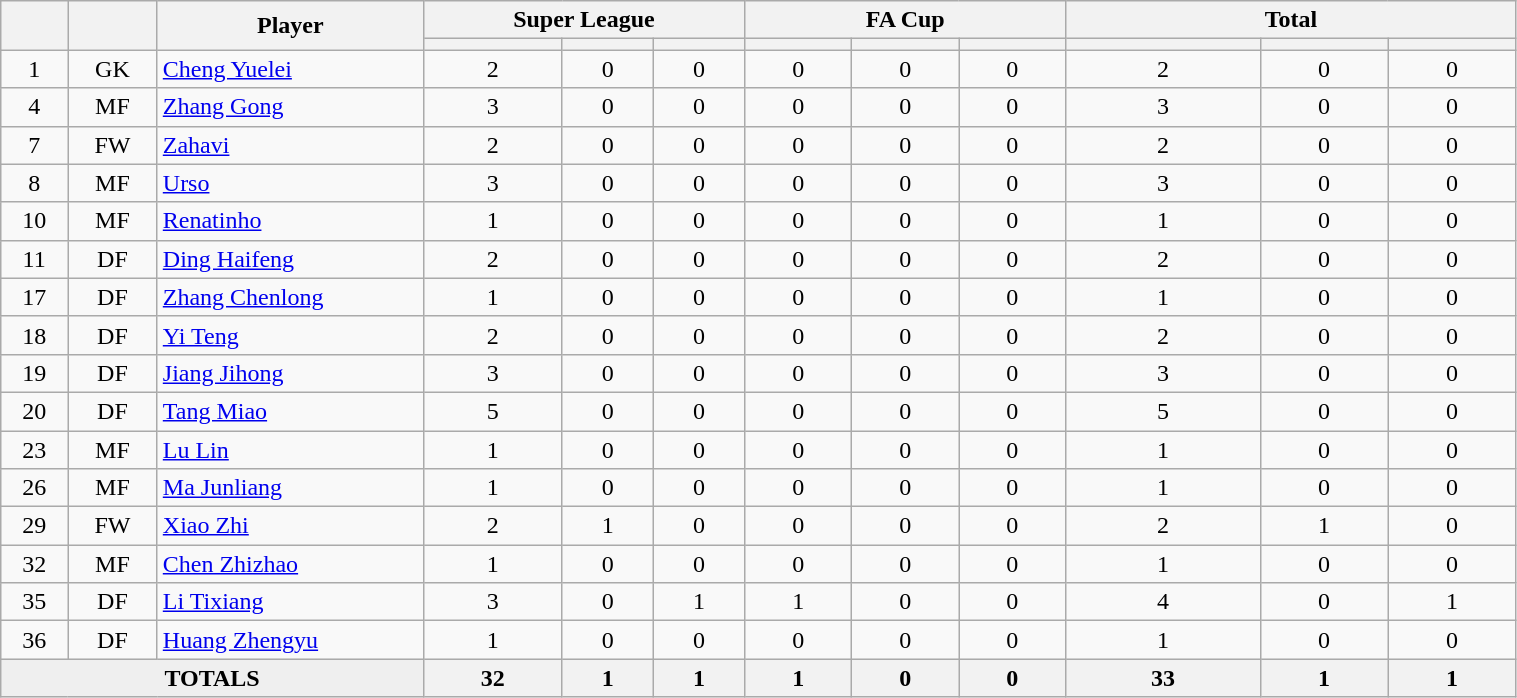<table class="wikitable" style="text-align:center" width=80%>
<tr>
<th rowspan=2></th>
<th rowspan=2></th>
<th rowspan=2 width="170">Player</th>
<th colspan=3 width="105">Super League</th>
<th colspan=3 width="105">FA Cup</th>
<th colspan=3 width="150">Total</th>
</tr>
<tr>
<th></th>
<th></th>
<th></th>
<th></th>
<th></th>
<th></th>
<th></th>
<th></th>
<th></th>
</tr>
<tr>
<td>1</td>
<td>GK</td>
<td align="left"> <a href='#'>Cheng Yuelei</a></td>
<td>2</td>
<td>0</td>
<td>0</td>
<td>0</td>
<td>0</td>
<td>0</td>
<td>2</td>
<td>0</td>
<td>0</td>
</tr>
<tr>
<td>4</td>
<td>MF</td>
<td align="left"> <a href='#'>Zhang Gong</a></td>
<td>3</td>
<td>0</td>
<td>0</td>
<td>0</td>
<td>0</td>
<td>0</td>
<td>3</td>
<td>0</td>
<td>0</td>
</tr>
<tr>
<td>7</td>
<td>FW</td>
<td align="left"> <a href='#'>Zahavi</a></td>
<td>2</td>
<td>0</td>
<td>0</td>
<td>0</td>
<td>0</td>
<td>0</td>
<td>2</td>
<td>0</td>
<td>0</td>
</tr>
<tr>
<td>8</td>
<td>MF</td>
<td align="left"> <a href='#'>Urso</a></td>
<td>3</td>
<td>0</td>
<td>0</td>
<td>0</td>
<td>0</td>
<td>0</td>
<td>3</td>
<td>0</td>
<td>0</td>
</tr>
<tr>
<td>10</td>
<td>MF</td>
<td align="left"> <a href='#'>Renatinho</a></td>
<td>1</td>
<td>0</td>
<td>0</td>
<td>0</td>
<td>0</td>
<td>0</td>
<td>1</td>
<td>0</td>
<td>0</td>
</tr>
<tr>
<td>11</td>
<td>DF</td>
<td align="left"> <a href='#'>Ding Haifeng</a></td>
<td>2</td>
<td>0</td>
<td>0</td>
<td>0</td>
<td>0</td>
<td>0</td>
<td>2</td>
<td>0</td>
<td>0</td>
</tr>
<tr>
<td>17</td>
<td>DF</td>
<td align="left"> <a href='#'>Zhang Chenlong</a></td>
<td>1</td>
<td>0</td>
<td>0</td>
<td>0</td>
<td>0</td>
<td>0</td>
<td>1</td>
<td>0</td>
<td>0</td>
</tr>
<tr>
<td>18</td>
<td>DF</td>
<td align="left"> <a href='#'>Yi Teng</a></td>
<td>2</td>
<td>0</td>
<td>0</td>
<td>0</td>
<td>0</td>
<td>0</td>
<td>2</td>
<td>0</td>
<td>0</td>
</tr>
<tr>
<td>19</td>
<td>DF</td>
<td align="left"> <a href='#'>Jiang Jihong</a></td>
<td>3</td>
<td>0</td>
<td>0</td>
<td>0</td>
<td>0</td>
<td>0</td>
<td>3</td>
<td>0</td>
<td>0</td>
</tr>
<tr>
<td>20</td>
<td>DF</td>
<td align="left"> <a href='#'>Tang Miao</a></td>
<td>5</td>
<td>0</td>
<td>0</td>
<td>0</td>
<td>0</td>
<td>0</td>
<td>5</td>
<td>0</td>
<td>0</td>
</tr>
<tr>
<td>23</td>
<td>MF</td>
<td align="left"> <a href='#'>Lu Lin</a></td>
<td>1</td>
<td>0</td>
<td>0</td>
<td>0</td>
<td>0</td>
<td>0</td>
<td>1</td>
<td>0</td>
<td>0</td>
</tr>
<tr>
<td>26</td>
<td>MF</td>
<td align="left"> <a href='#'>Ma Junliang</a></td>
<td>1</td>
<td>0</td>
<td>0</td>
<td>0</td>
<td>0</td>
<td>0</td>
<td>1</td>
<td>0</td>
<td>0</td>
</tr>
<tr>
<td>29</td>
<td>FW</td>
<td align="left"> <a href='#'>Xiao Zhi</a></td>
<td>2</td>
<td>1</td>
<td>0</td>
<td>0</td>
<td>0</td>
<td>0</td>
<td>2</td>
<td>1</td>
<td>0</td>
</tr>
<tr>
<td>32</td>
<td>MF</td>
<td align="left"> <a href='#'>Chen Zhizhao</a></td>
<td>1</td>
<td>0</td>
<td>0</td>
<td>0</td>
<td>0</td>
<td>0</td>
<td>1</td>
<td>0</td>
<td>0</td>
</tr>
<tr>
<td>35</td>
<td>DF</td>
<td align="left"> <a href='#'>Li Tixiang</a></td>
<td>3</td>
<td>0</td>
<td>1</td>
<td>1</td>
<td>0</td>
<td>0</td>
<td>4</td>
<td>0</td>
<td>1</td>
</tr>
<tr>
<td>36</td>
<td>DF</td>
<td align="left"> <a href='#'>Huang Zhengyu</a></td>
<td>1</td>
<td>0</td>
<td>0</td>
<td>0</td>
<td>0</td>
<td>0</td>
<td>1</td>
<td>0</td>
<td>0</td>
</tr>
<tr>
<td ! colspan=3 style="background: #efefef; text-align: center;"><strong>TOTALS</strong></td>
<th>32</th>
<th>1</th>
<th>1</th>
<th>1</th>
<th>0</th>
<th>0</th>
<th>33</th>
<th>1</th>
<th>1</th>
</tr>
</table>
